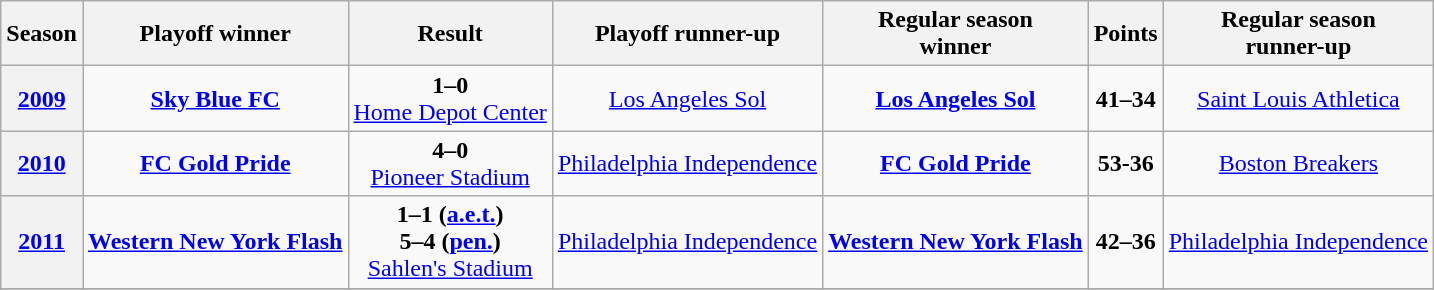<table class="wikitable" style="text-align:center;">
<tr>
<th scope="col">Season</th>
<th scope="col">Playoff winner</th>
<th scope="col">Result</th>
<th scope="col">Playoff runner-up</th>
<th scope="col">Regular season<br>winner</th>
<th scope="col">Points</th>
<th scope="col">Regular season<br>runner-up</th>
</tr>
<tr>
<th scope="row"><a href='#'>2009</a></th>
<td><strong><a href='#'>Sky Blue FC</a></strong></td>
<td><strong>1–0</strong><br><a href='#'>Home Depot Center</a></td>
<td><a href='#'>Los Angeles Sol</a></td>
<td><strong><a href='#'>Los Angeles Sol</a></strong></td>
<td><strong>41–34</strong></td>
<td><a href='#'>Saint Louis Athletica</a></td>
</tr>
<tr>
<th scope="row"><a href='#'>2010</a></th>
<td><strong><a href='#'>FC Gold Pride</a></strong></td>
<td><strong>4–0</strong><br><a href='#'>Pioneer Stadium</a></td>
<td><a href='#'>Philadelphia Independence</a></td>
<td><strong><a href='#'>FC Gold Pride</a></strong></td>
<td><strong>53-36</strong></td>
<td><a href='#'>Boston Breakers</a></td>
</tr>
<tr>
<th scope="row"><a href='#'>2011</a></th>
<td><strong><a href='#'>Western New York Flash</a></strong></td>
<td><strong>1–1 (<a href='#'>a.e.t.</a>)</strong><br><strong>5–4 (<a href='#'>pen.</a>)</strong><br><a href='#'>Sahlen's Stadium</a></td>
<td><a href='#'>Philadelphia Independence</a></td>
<td><strong><a href='#'>Western New York Flash</a></strong></td>
<td><strong>42–36</strong></td>
<td><a href='#'>Philadelphia Independence</a></td>
</tr>
<tr>
</tr>
</table>
